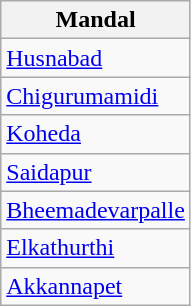<table class="wikitable sortable static-row-numbers static-row-header-hash">
<tr>
<th>Mandal</th>
</tr>
<tr>
<td><a href='#'>Husnabad</a></td>
</tr>
<tr>
<td><a href='#'>Chigurumamidi</a></td>
</tr>
<tr>
<td><a href='#'>Koheda</a></td>
</tr>
<tr>
<td><a href='#'>Saidapur</a></td>
</tr>
<tr>
<td><a href='#'>Bheemadevarpalle</a></td>
</tr>
<tr>
<td><a href='#'>Elkathurthi</a></td>
</tr>
<tr>
<td><a href='#'>Akkannapet</a></td>
</tr>
</table>
